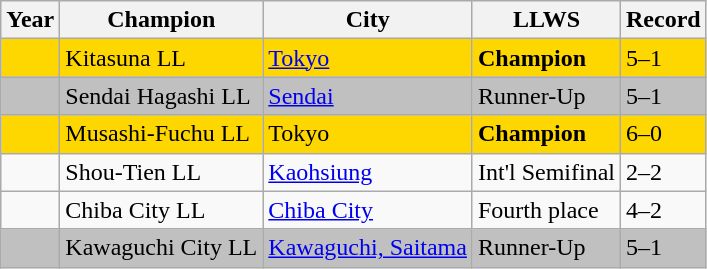<table class="wikitable">
<tr>
<th>Year</th>
<th>Champion</th>
<th>City</th>
<th>LLWS</th>
<th>Record</th>
</tr>
<tr style="background:gold">
<td></td>
<td>Kitasuna LL</td>
<td> <a href='#'>Tokyo</a></td>
<td><strong>Champion</strong></td>
<td>5–1</td>
</tr>
<tr style="background:silver">
<td></td>
<td>Sendai Hagashi LL</td>
<td> <a href='#'>Sendai</a></td>
<td>Runner-Up</td>
<td>5–1</td>
</tr>
<tr style="background:gold">
<td></td>
<td>Musashi-Fuchu LL</td>
<td> Tokyo</td>
<td><strong>Champion</strong></td>
<td>6–0</td>
</tr>
<tr>
<td></td>
<td>Shou-Tien LL</td>
<td> <a href='#'>Kaohsiung</a></td>
<td>Int'l Semifinal</td>
<td>2–2</td>
</tr>
<tr>
<td></td>
<td>Chiba City LL</td>
<td> <a href='#'>Chiba City</a></td>
<td>Fourth place</td>
<td>4–2</td>
</tr>
<tr style="background:silver">
<td></td>
<td>Kawaguchi City LL</td>
<td> <a href='#'>Kawaguchi, Saitama</a></td>
<td>Runner-Up</td>
<td>5–1</td>
</tr>
</table>
